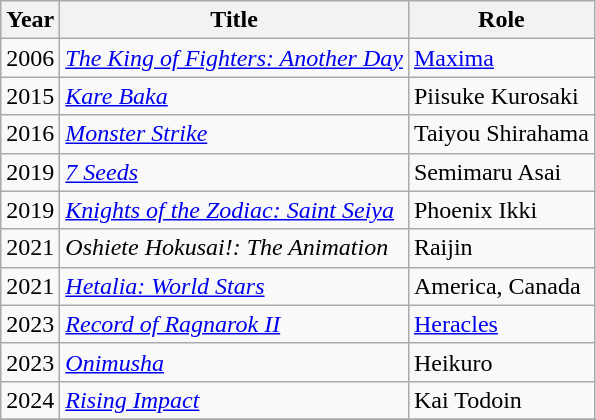<table class="wikitable">
<tr>
<th>Year</th>
<th>Title</th>
<th>Role</th>
</tr>
<tr>
<td>2006</td>
<td><em><a href='#'>The King of Fighters: Another Day</a></em></td>
<td><a href='#'>Maxima</a></td>
</tr>
<tr>
<td>2015</td>
<td><em><a href='#'>Kare Baka</a></em></td>
<td>Piisuke Kurosaki</td>
</tr>
<tr>
<td>2016</td>
<td><em><a href='#'>Monster Strike</a></em></td>
<td>Taiyou Shirahama</td>
</tr>
<tr>
<td>2019</td>
<td><em><a href='#'>7 Seeds</a></em></td>
<td>Semimaru Asai</td>
</tr>
<tr>
<td>2019</td>
<td><em><a href='#'>Knights of the Zodiac: Saint Seiya</a></em></td>
<td>Phoenix Ikki</td>
</tr>
<tr>
<td>2021</td>
<td><em>Oshiete Hokusai!: The Animation</em></td>
<td>Raijin</td>
</tr>
<tr>
<td>2021</td>
<td><em><a href='#'>Hetalia: World Stars</a></em></td>
<td>America, Canada</td>
</tr>
<tr>
<td>2023</td>
<td><em><a href='#'>Record of Ragnarok II</a></em></td>
<td><a href='#'>Heracles</a></td>
</tr>
<tr>
<td>2023</td>
<td><em><a href='#'>Onimusha</a></em></td>
<td>Heikuro</td>
</tr>
<tr>
<td>2024</td>
<td><em><a href='#'>Rising Impact</a></em></td>
<td>Kai Todoin</td>
</tr>
<tr>
</tr>
</table>
